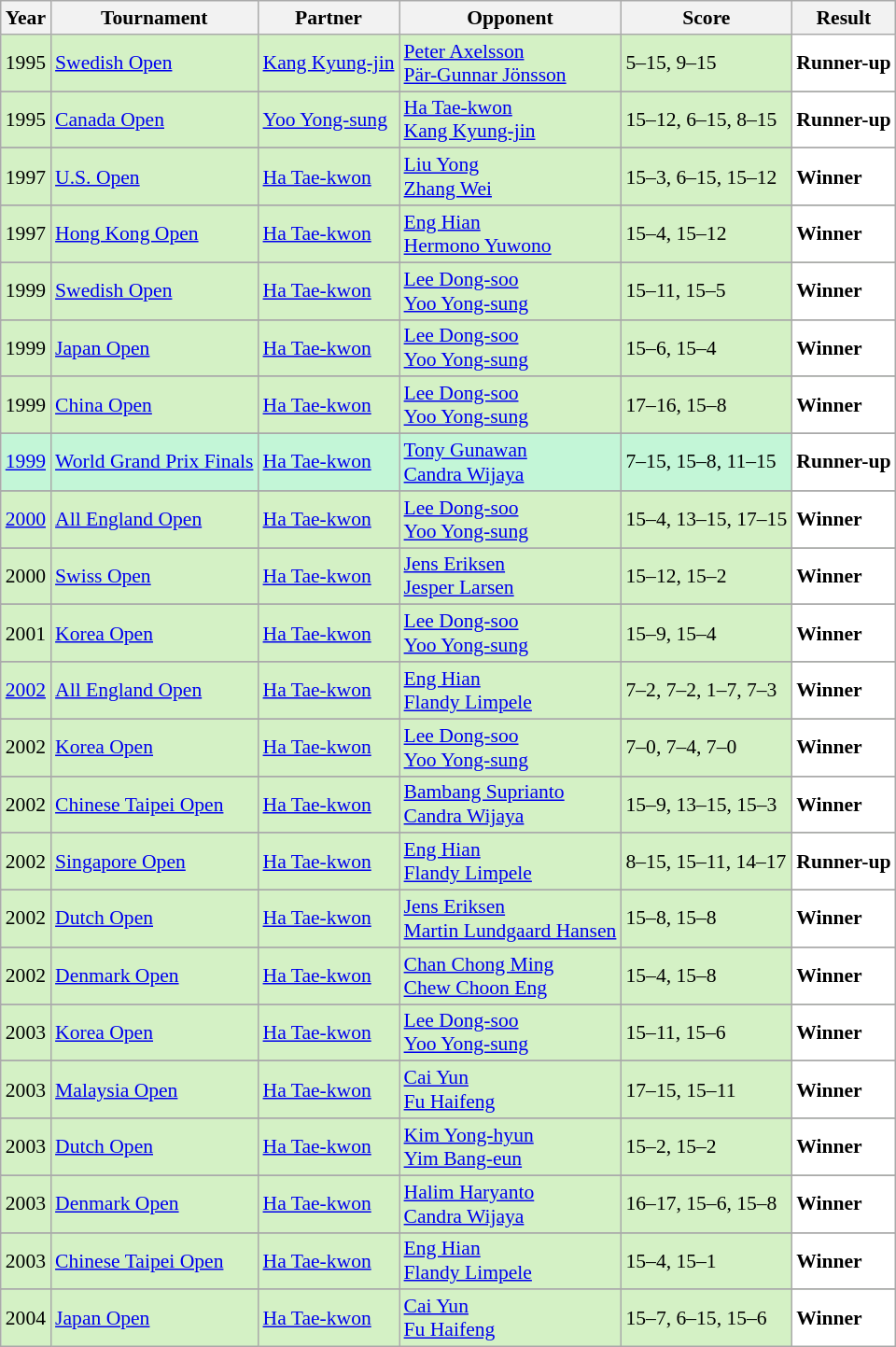<table class="sortable wikitable" style="font-size: 90%;">
<tr>
<th>Year</th>
<th>Tournament</th>
<th>Partner</th>
<th>Opponent</th>
<th>Score</th>
<th>Result</th>
</tr>
<tr style="background:#D4F1C5">
<td align="center">1995</td>
<td align="left"><a href='#'>Swedish Open</a></td>
<td align="left"> <a href='#'>Kang Kyung-jin</a></td>
<td align="left"> <a href='#'>Peter Axelsson</a> <br>  <a href='#'>Pär-Gunnar Jönsson</a></td>
<td align="left">5–15, 9–15</td>
<td style="text-align:left; background:white"> <strong>Runner-up</strong></td>
</tr>
<tr>
</tr>
<tr style="background:#D4F1C5">
<td align="center">1995</td>
<td align="left"><a href='#'>Canada Open</a></td>
<td align="left"> <a href='#'>Yoo Yong-sung</a></td>
<td align="left"> <a href='#'>Ha Tae-kwon</a> <br>  <a href='#'>Kang Kyung-jin</a></td>
<td align="left">15–12, 6–15, 8–15</td>
<td style="text-align:left; background:white"> <strong>Runner-up</strong></td>
</tr>
<tr>
</tr>
<tr style="background:#D4F1C5">
<td align="center">1997</td>
<td align="left"><a href='#'>U.S. Open</a></td>
<td align="left"> <a href='#'>Ha Tae-kwon</a></td>
<td align="left"> <a href='#'>Liu Yong</a> <br>  <a href='#'>Zhang Wei</a></td>
<td align="left">15–3, 6–15, 15–12</td>
<td style="text-align:left; background:white"> <strong>Winner</strong></td>
</tr>
<tr>
</tr>
<tr style="background:#D4F1C5">
<td align="center">1997</td>
<td align="left"><a href='#'>Hong Kong Open</a></td>
<td align="left"> <a href='#'>Ha Tae-kwon</a></td>
<td align="left"> <a href='#'>Eng Hian</a> <br>  <a href='#'>Hermono Yuwono</a></td>
<td align="left">15–4, 15–12</td>
<td style="text-align:left; background:white"> <strong>Winner</strong></td>
</tr>
<tr>
</tr>
<tr style="background:#D4F1C5">
<td align="center">1999</td>
<td align="left"><a href='#'>Swedish Open</a></td>
<td align="left"> <a href='#'>Ha Tae-kwon</a></td>
<td align="left"> <a href='#'>Lee Dong-soo</a> <br>  <a href='#'>Yoo Yong-sung</a></td>
<td align="left">15–11, 15–5</td>
<td style="text-align:left; background:white"> <strong>Winner</strong></td>
</tr>
<tr>
</tr>
<tr style="background:#D4F1C5">
<td align="center">1999</td>
<td align="left"><a href='#'>Japan Open</a></td>
<td align="left"> <a href='#'>Ha Tae-kwon</a></td>
<td align="left"> <a href='#'>Lee Dong-soo</a> <br>  <a href='#'>Yoo Yong-sung</a></td>
<td align="left">15–6, 15–4</td>
<td style="text-align:left; background:white"> <strong>Winner</strong></td>
</tr>
<tr>
</tr>
<tr style="background:#D4F1C5">
<td align="center">1999</td>
<td align="left"><a href='#'>China Open</a></td>
<td align="left"> <a href='#'>Ha Tae-kwon</a></td>
<td align="left"> <a href='#'>Lee Dong-soo</a> <br>  <a href='#'>Yoo Yong-sung</a></td>
<td align="left">17–16, 15–8</td>
<td style="text-align:left; background:white"> <strong>Winner</strong></td>
</tr>
<tr>
</tr>
<tr style="background:#C3F6D7">
<td align="center"><a href='#'>1999</a></td>
<td align="left"><a href='#'>World Grand Prix Finals</a></td>
<td align="left"> <a href='#'>Ha Tae-kwon</a></td>
<td align="left"> <a href='#'>Tony Gunawan</a> <br>  <a href='#'>Candra Wijaya</a></td>
<td align="left">7–15, 15–8, 11–15</td>
<td style="text-align:left; background:white"> <strong>Runner-up</strong></td>
</tr>
<tr>
</tr>
<tr style="background:#D4F1C5">
<td align="center"><a href='#'>2000</a></td>
<td align="left"><a href='#'>All England Open</a></td>
<td align="left"> <a href='#'>Ha Tae-kwon</a></td>
<td align="left"> <a href='#'>Lee Dong-soo</a> <br>  <a href='#'>Yoo Yong-sung</a></td>
<td align="left">15–4, 13–15, 17–15</td>
<td style="text-align:left; background:white"> <strong>Winner</strong></td>
</tr>
<tr>
</tr>
<tr style="background:#D4F1C5">
<td align="center">2000</td>
<td align="left"><a href='#'>Swiss Open</a></td>
<td align="left"> <a href='#'>Ha Tae-kwon</a></td>
<td align="left"> <a href='#'>Jens Eriksen</a> <br>  <a href='#'>Jesper Larsen</a></td>
<td align="left">15–12, 15–2</td>
<td style="text-align:left; background:white"> <strong>Winner</strong></td>
</tr>
<tr>
</tr>
<tr style="background:#D4F1C5">
<td align="center">2001</td>
<td align="left"><a href='#'>Korea Open</a></td>
<td align="left"> <a href='#'>Ha Tae-kwon</a></td>
<td align="left"> <a href='#'>Lee Dong-soo</a> <br>  <a href='#'>Yoo Yong-sung</a></td>
<td align="left">15–9, 15–4</td>
<td style="text-align:left; background:white"> <strong>Winner</strong></td>
</tr>
<tr>
</tr>
<tr style="background:#D4F1C5">
<td align="center"><a href='#'>2002</a></td>
<td align="left"><a href='#'>All England Open</a></td>
<td align="left"> <a href='#'>Ha Tae-kwon</a></td>
<td align="left"> <a href='#'>Eng Hian</a> <br>  <a href='#'>Flandy Limpele</a></td>
<td align="left">7–2, 7–2, 1–7, 7–3</td>
<td style="text-align:left; background:white"> <strong>Winner</strong></td>
</tr>
<tr>
</tr>
<tr style="background:#D4F1C5">
<td align="center">2002</td>
<td align="left"><a href='#'>Korea Open</a></td>
<td align="left"> <a href='#'>Ha Tae-kwon</a></td>
<td align="left"> <a href='#'>Lee Dong-soo</a> <br>  <a href='#'>Yoo Yong-sung</a></td>
<td align="left">7–0, 7–4, 7–0</td>
<td style="text-align:left; background:white"> <strong>Winner</strong></td>
</tr>
<tr>
</tr>
<tr style="background:#D4F1C5">
<td align="center">2002</td>
<td align="left"><a href='#'>Chinese Taipei Open</a></td>
<td align="left"> <a href='#'>Ha Tae-kwon</a></td>
<td align="left"> <a href='#'>Bambang Suprianto</a> <br>  <a href='#'>Candra Wijaya</a></td>
<td align="left">15–9, 13–15, 15–3</td>
<td style="text-align:left; background:white"> <strong>Winner</strong></td>
</tr>
<tr>
</tr>
<tr style="background:#D4F1C5">
<td align="center">2002</td>
<td align="left"><a href='#'>Singapore Open</a></td>
<td align="left"> <a href='#'>Ha Tae-kwon</a></td>
<td align="left"> <a href='#'>Eng Hian</a> <br>  <a href='#'>Flandy Limpele</a></td>
<td align="left">8–15, 15–11, 14–17</td>
<td style="text-align:left; background:white"> <strong>Runner-up</strong></td>
</tr>
<tr>
</tr>
<tr style="background:#D4F1C5">
<td align="center">2002</td>
<td align="left"><a href='#'>Dutch Open</a></td>
<td align="left"> <a href='#'>Ha Tae-kwon</a></td>
<td align="left"> <a href='#'>Jens Eriksen</a> <br>  <a href='#'>Martin Lundgaard Hansen</a></td>
<td align="left">15–8, 15–8</td>
<td style="text-align:left; background:white"> <strong>Winner</strong></td>
</tr>
<tr>
</tr>
<tr style="background:#D4F1C5">
<td align="center">2002</td>
<td align="left"><a href='#'>Denmark Open</a></td>
<td align="left"> <a href='#'>Ha Tae-kwon</a></td>
<td align="left"> <a href='#'>Chan Chong Ming</a> <br>  <a href='#'>Chew Choon Eng</a></td>
<td align="left">15–4, 15–8</td>
<td style="text-align:left; background:white"> <strong>Winner</strong></td>
</tr>
<tr>
</tr>
<tr style="background:#D4F1C5">
<td align="center">2003</td>
<td align="left"><a href='#'>Korea Open</a></td>
<td align="left"> <a href='#'>Ha Tae-kwon</a></td>
<td align="left"> <a href='#'>Lee Dong-soo</a> <br>  <a href='#'>Yoo Yong-sung</a></td>
<td align="left">15–11, 15–6</td>
<td style="text-align:left; background:white"> <strong>Winner</strong></td>
</tr>
<tr>
</tr>
<tr style="background:#D4F1C5">
<td align="center">2003</td>
<td align="left"><a href='#'>Malaysia Open</a></td>
<td align="left"> <a href='#'>Ha Tae-kwon</a></td>
<td align="left"> <a href='#'>Cai Yun</a> <br>  <a href='#'>Fu Haifeng</a></td>
<td align="left">17–15, 15–11</td>
<td style="text-align:left; background:white"> <strong>Winner</strong></td>
</tr>
<tr>
</tr>
<tr style="background:#D4F1C5">
<td align="center">2003</td>
<td align="left"><a href='#'>Dutch Open</a></td>
<td align="left"> <a href='#'>Ha Tae-kwon</a></td>
<td align="left"> <a href='#'>Kim Yong-hyun</a> <br>  <a href='#'>Yim Bang-eun</a></td>
<td align="left">15–2, 15–2</td>
<td style="text-align:left; background:white"> <strong>Winner</strong></td>
</tr>
<tr>
</tr>
<tr style="background:#D4F1C5">
<td align="center">2003</td>
<td align="left"><a href='#'>Denmark Open</a></td>
<td align="left"> <a href='#'>Ha Tae-kwon</a></td>
<td align="left"> <a href='#'>Halim Haryanto</a> <br>  <a href='#'>Candra Wijaya</a></td>
<td align="left">16–17, 15–6, 15–8</td>
<td style="text-align:left; background:white"> <strong>Winner</strong></td>
</tr>
<tr>
</tr>
<tr style="background:#D4F1C5">
<td align="center">2003</td>
<td align="left"><a href='#'>Chinese Taipei Open</a></td>
<td align="left"> <a href='#'>Ha Tae-kwon</a></td>
<td align="left"> <a href='#'>Eng Hian</a> <br>  <a href='#'>Flandy Limpele</a></td>
<td align="left">15–4, 15–1</td>
<td style="text-align:left; background:white"> <strong>Winner</strong></td>
</tr>
<tr>
</tr>
<tr style="background:#D4F1C5">
<td align="center">2004</td>
<td align="left"><a href='#'>Japan Open</a></td>
<td align="left"> <a href='#'>Ha Tae-kwon</a></td>
<td align="left"> <a href='#'>Cai Yun</a> <br>  <a href='#'>Fu Haifeng</a></td>
<td align="left">15–7, 6–15, 15–6</td>
<td style="text-align:left; background:white"> <strong>Winner</strong></td>
</tr>
</table>
